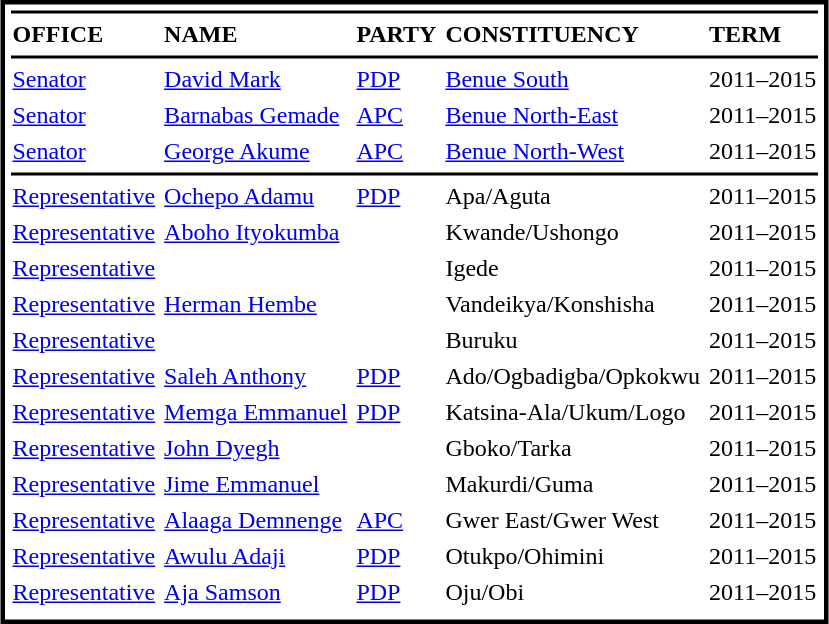<table cellpadding=1 cellspacing=4 style="margin:3px; border:3px solid #000000;">
<tr>
<td bgcolor=#000000 colspan=5></td>
</tr>
<tr>
<td><strong>OFFICE</strong></td>
<td><strong>NAME</strong></td>
<td><strong>PARTY</strong></td>
<td><strong>CONSTITUENCY</strong></td>
<td><strong>TERM</strong></td>
</tr>
<tr>
<td bgcolor=#000000 colspan=5></td>
</tr>
<tr>
<td><a href='#'>Senator</a></td>
<td><a href='#'>David Mark</a></td>
<td><a href='#'>PDP</a></td>
<td><a href='#'>Benue South</a></td>
<td>2011–2015</td>
</tr>
<tr>
<td><a href='#'>Senator</a></td>
<td><a href='#'>Barnabas Gemade</a></td>
<td><a href='#'>APC</a></td>
<td><a href='#'>Benue North-East</a></td>
<td>2011–2015</td>
</tr>
<tr>
<td><a href='#'>Senator</a></td>
<td><a href='#'>George Akume</a></td>
<td><a href='#'>APC</a></td>
<td><a href='#'>Benue North-West</a></td>
<td>2011–2015</td>
</tr>
<tr>
<td bgcolor=#000000 colspan=5></td>
</tr>
<tr>
<td><a href='#'>Representative</a></td>
<td><a href='#'>Ochepo Adamu</a></td>
<td><a href='#'>PDP</a></td>
<td>Apa/Aguta</td>
<td>2011–2015</td>
</tr>
<tr>
<td><a href='#'>Representative</a></td>
<td><a href='#'>Aboho Ityokumba</a></td>
<td></td>
<td>Kwande/Ushongo</td>
<td>2011–2015</td>
</tr>
<tr>
<td><a href='#'>Representative</a></td>
<td></td>
<td></td>
<td>Igede</td>
<td>2011–2015</td>
</tr>
<tr>
<td><a href='#'>Representative</a></td>
<td><a href='#'>Herman Hembe</a></td>
<td></td>
<td>Vandeikya/Konshisha</td>
<td>2011–2015</td>
</tr>
<tr>
<td><a href='#'>Representative</a></td>
<td></td>
<td></td>
<td>Buruku</td>
<td>2011–2015</td>
</tr>
<tr>
<td><a href='#'>Representative</a></td>
<td><a href='#'>Saleh Anthony</a></td>
<td><a href='#'>PDP</a></td>
<td>Ado/Ogbadigba/Opkokwu</td>
<td>2011–2015</td>
</tr>
<tr>
<td><a href='#'>Representative</a></td>
<td><a href='#'>Memga Emmanuel</a></td>
<td><a href='#'>PDP</a></td>
<td>Katsina-Ala/Ukum/Logo</td>
<td>2011–2015</td>
</tr>
<tr>
<td><a href='#'>Representative</a></td>
<td><a href='#'>John Dyegh</a></td>
<td></td>
<td>Gboko/Tarka</td>
<td>2011–2015</td>
</tr>
<tr>
<td><a href='#'>Representative</a></td>
<td><a href='#'>Jime Emmanuel</a></td>
<td></td>
<td>Makurdi/Guma</td>
<td>2011–2015</td>
</tr>
<tr>
<td><a href='#'>Representative</a></td>
<td><a href='#'>Alaaga Demnenge</a></td>
<td><a href='#'>APC</a></td>
<td>Gwer East/Gwer West</td>
<td>2011–2015</td>
</tr>
<tr>
<td><a href='#'>Representative</a></td>
<td><a href='#'>Awulu Adaji</a></td>
<td><a href='#'>PDP</a></td>
<td>Otukpo/Ohimini</td>
<td>2011–2015</td>
</tr>
<tr>
<td><a href='#'>Representative</a></td>
<td><a href='#'>Aja Samson</a></td>
<td><a href='#'>PDP</a></td>
<td>Oju/Obi</td>
<td>2011–2015</td>
</tr>
<tr>
</tr>
</table>
